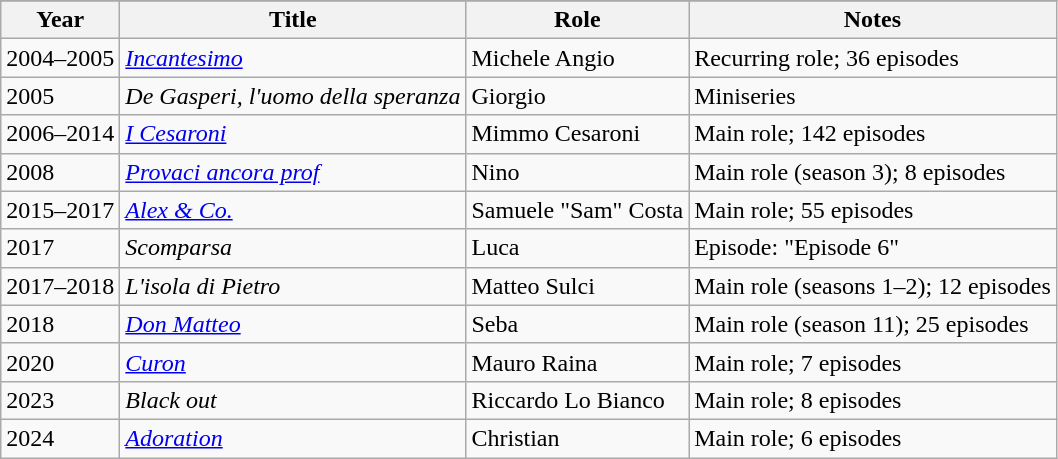<table class="wikitable">
<tr>
</tr>
<tr>
<th>Year</th>
<th>Title</th>
<th>Role</th>
<th>Notes</th>
</tr>
<tr>
<td>2004–2005</td>
<td><em><a href='#'>Incantesimo</a></em></td>
<td>Michele Angio</td>
<td>Recurring role; 36 episodes</td>
</tr>
<tr>
<td>2005</td>
<td><em>De Gasperi, l'uomo della speranza</em></td>
<td>Giorgio</td>
<td>Miniseries</td>
</tr>
<tr>
<td>2006–2014</td>
<td><em><a href='#'>I Cesaroni</a></em></td>
<td>Mimmo Cesaroni</td>
<td>Main role; 142 episodes</td>
</tr>
<tr>
<td>2008</td>
<td><em><a href='#'>Provaci ancora prof</a></em></td>
<td>Nino</td>
<td>Main role (season 3); 8 episodes</td>
</tr>
<tr>
<td>2015–2017</td>
<td><em><a href='#'>Alex & Co.</a></em></td>
<td>Samuele "Sam" Costa</td>
<td>Main role; 55 episodes</td>
</tr>
<tr>
<td>2017</td>
<td><em>Scomparsa</em></td>
<td>Luca</td>
<td>Episode: "Episode 6"</td>
</tr>
<tr>
<td>2017–2018</td>
<td><em>L'isola di Pietro</em></td>
<td>Matteo Sulci</td>
<td>Main role (seasons 1–2); 12 episodes</td>
</tr>
<tr>
<td>2018</td>
<td><em><a href='#'>Don Matteo</a></em></td>
<td>Seba</td>
<td>Main role (season 11); 25 episodes</td>
</tr>
<tr>
<td>2020</td>
<td><em><a href='#'>Curon</a></em></td>
<td>Mauro Raina</td>
<td>Main role; 7 episodes</td>
</tr>
<tr>
<td>2023</td>
<td><em>Black out</em></td>
<td>Riccardo Lo Bianco</td>
<td>Main role; 8 episodes</td>
</tr>
<tr>
<td>2024</td>
<td><em><a href='#'>Adoration</a></em></td>
<td>Christian</td>
<td>Main role; 6 episodes</td>
</tr>
</table>
